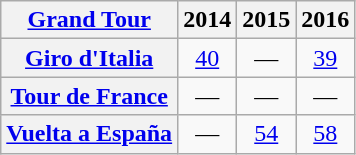<table class="wikitable plainrowheaders">
<tr>
<th scope="col"><a href='#'>Grand Tour</a></th>
<th scope="col">2014</th>
<th scope="col">2015</th>
<th scope="col">2016</th>
</tr>
<tr style="text-align:center;">
<th scope="row"> <a href='#'>Giro d'Italia</a></th>
<td><a href='#'>40</a></td>
<td>—</td>
<td><a href='#'>39</a></td>
</tr>
<tr style="text-align:center;">
<th scope="row"> <a href='#'>Tour de France</a></th>
<td>—</td>
<td>—</td>
<td>—</td>
</tr>
<tr style="text-align:center;">
<th scope="row"> <a href='#'>Vuelta a España</a></th>
<td>—</td>
<td><a href='#'>54</a></td>
<td><a href='#'>58</a></td>
</tr>
</table>
